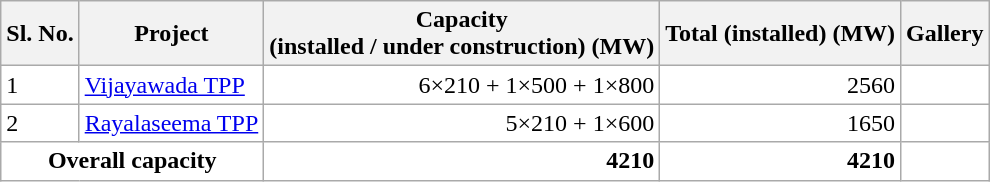<table class="wikitable sortable" style="background:#fff;">
<tr style="text-align:left;">
<th>Sl. No.</th>
<th>Project</th>
<th>Capacity <br>(installed / under construction) (MW)</th>
<th>Total (installed) (MW)</th>
<th>Gallery</th>
</tr>
<tr>
<td>1</td>
<td><a href='#'>Vijayawada TPP</a></td>
<td style="text-align:right;">6×210 + 1×500 + 1×800</td>
<td style="text-align:right;">2560</td>
<td></td>
</tr>
<tr style="text-align:left;">
<td>2</td>
<td><a href='#'>Rayalaseema TPP</a></td>
<td style="text-align:right;">5×210 + 1×600</td>
<td style="text-align:right;">1650</td>
<td></td>
</tr>
<tr>
<td colspan="2" style="text-align:center;"><strong>Overall capacity </strong></td>
<td style="text-align:right;"><strong>4210</strong></td>
<td style="text-align:right;"><strong>4210</strong></td>
</tr>
</table>
